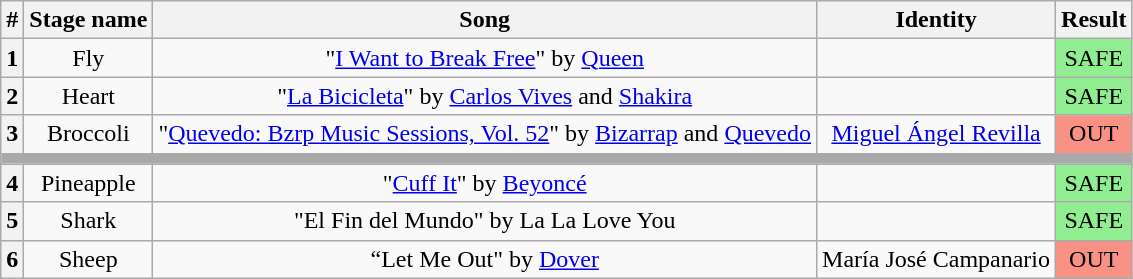<table class="wikitable plainrowheaders" style="text-align:center">
<tr>
<th>#</th>
<th>Stage name</th>
<th>Song</th>
<th>Identity</th>
<th>Result</th>
</tr>
<tr>
<th>1</th>
<td>Fly</td>
<td>"<a href='#'>I Want to Break Free</a>" by <a href='#'>Queen</a></td>
<td></td>
<td bgcolor="lightgreen">SAFE</td>
</tr>
<tr>
<th>2</th>
<td>Heart</td>
<td>"<a href='#'>La Bicicleta</a>" by <a href='#'>Carlos Vives</a> and <a href='#'>Shakira</a></td>
<td></td>
<td bgcolor="lightgreen">SAFE</td>
</tr>
<tr>
<th>3</th>
<td>Broccoli</td>
<td>"<a href='#'>Quevedo: Bzrp Music Sessions, Vol. 52</a>" by <a href='#'>Bizarrap</a> and <a href='#'>Quevedo</a></td>
<td><a href='#'>Miguel Ángel Revilla</a></td>
<td bgcolor="#F99185">OUT</td>
</tr>
<tr>
<td colspan="5" style="background:darkgray"></td>
</tr>
<tr>
<th>4</th>
<td>Pineapple</td>
<td>"<a href='#'>Cuff It</a>" by <a href='#'>Beyoncé</a></td>
<td></td>
<td bgcolor="lightgreen">SAFE</td>
</tr>
<tr>
<th>5</th>
<td>Shark</td>
<td>"El Fin del Mundo" by La La Love You</td>
<td></td>
<td bgcolor="lightgreen">SAFE</td>
</tr>
<tr>
<th>6</th>
<td>Sheep</td>
<td>“Let Me Out" by <a href='#'>Dover</a></td>
<td>María José Campanario</td>
<td bgcolor="#F99185">OUT</td>
</tr>
</table>
